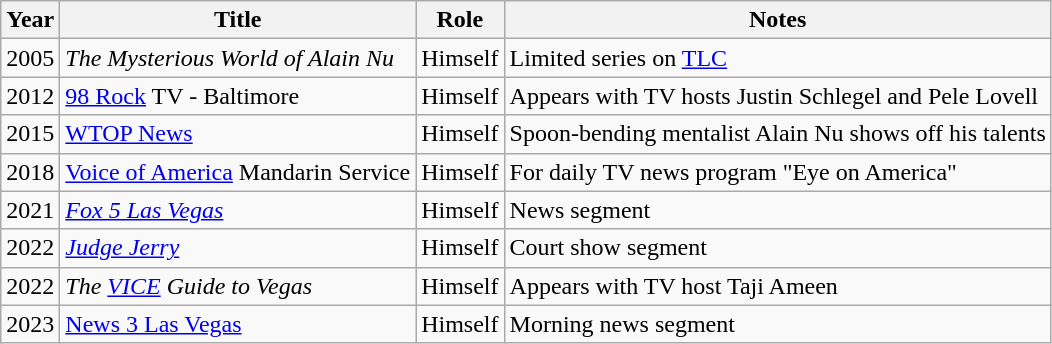<table class="wikitable sortable">
<tr>
<th>Year</th>
<th>Title</th>
<th>Role</th>
<th>Notes</th>
</tr>
<tr>
<td>2005</td>
<td><em>The Mysterious World of Alain Nu</em></td>
<td>Himself</td>
<td>Limited series on <a href='#'>TLC</a></td>
</tr>
<tr>
<td>2012</td>
<td><a href='#'>98 Rock</a> TV - Baltimore</td>
<td>Himself</td>
<td>Appears with TV hosts Justin Schlegel and Pele Lovell</td>
</tr>
<tr>
<td>2015</td>
<td><a href='#'>WTOP News</a></td>
<td>Himself</td>
<td>Spoon-bending mentalist Alain Nu shows off his talents</td>
</tr>
<tr>
<td>2018</td>
<td><a href='#'>Voice of America</a> Mandarin Service</td>
<td>Himself</td>
<td>For daily TV news program "Eye on America"</td>
</tr>
<tr>
<td>2021</td>
<td><em><a href='#'>Fox 5 Las Vegas</a></em></td>
<td>Himself</td>
<td>News segment</td>
</tr>
<tr>
<td>2022</td>
<td><em><a href='#'>Judge Jerry</a></em></td>
<td>Himself</td>
<td>Court show segment</td>
</tr>
<tr>
<td>2022</td>
<td><em>The <a href='#'>VICE</a> Guide to Vegas</em></td>
<td>Himself</td>
<td>Appears with TV host Taji Ameen</td>
</tr>
<tr>
<td>2023</td>
<td><a href='#'>News 3 Las Vegas</a></td>
<td>Himself</td>
<td>Morning news segment</td>
</tr>
</table>
